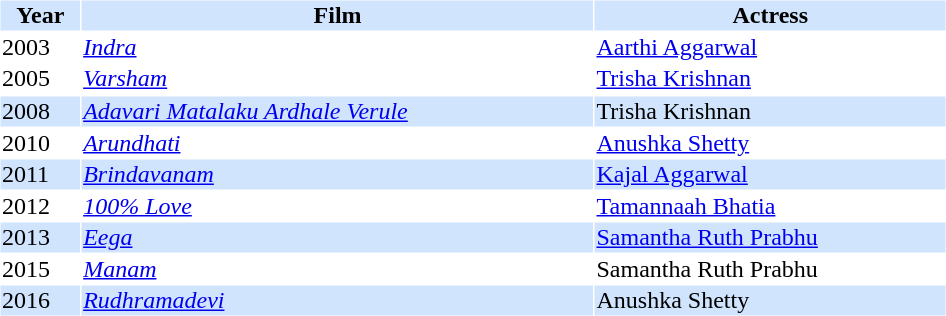<table cellspacing="1" cellpadding="1" border="0" style="width:50%;">
<tr style="background:#d1e4fd;">
<th>Year</th>
<th>Film</th>
<th>Actress</th>
</tr>
<tr>
<td>2003</td>
<td><em><a href='#'>Indra</a></em></td>
<td><a href='#'>Aarthi Aggarwal</a></td>
</tr>
<tr>
<td>2005</td>
<td><em><a href='#'>Varsham</a></em></td>
<td><a href='#'>Trisha Krishnan</a></td>
</tr>
<tr>
</tr>
<tr style="background:#d1e4fd;">
<td>2008</td>
<td><em><a href='#'>Adavari Matalaku Ardhale Verule</a></em></td>
<td>Trisha Krishnan</td>
</tr>
<tr>
<td>2010</td>
<td><em><a href='#'>Arundhati</a></em></td>
<td><a href='#'>Anushka Shetty</a></td>
</tr>
<tr style="background:#d1e4fd;">
<td>2011</td>
<td><em><a href='#'>Brindavanam</a></em></td>
<td><a href='#'>Kajal Aggarwal</a></td>
</tr>
<tr>
<td>2012</td>
<td><em><a href='#'>100% Love</a></em></td>
<td><a href='#'>Tamannaah Bhatia</a></td>
</tr>
<tr style="background:#d1e4fd;">
<td>2013</td>
<td><em><a href='#'>Eega</a></em></td>
<td><a href='#'>Samantha Ruth Prabhu</a></td>
</tr>
<tr>
<td>2015</td>
<td><em><a href='#'>Manam</a></em></td>
<td>Samantha Ruth Prabhu</td>
</tr>
<tr style="background:#d1e4fd;">
<td>2016</td>
<td><em><a href='#'>Rudhramadevi</a></em></td>
<td>Anushka Shetty</td>
</tr>
<tr>
</tr>
</table>
